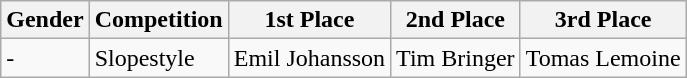<table class="wikitable">
<tr>
<th>Gender</th>
<th>Competition</th>
<th>1st Place</th>
<th>2nd Place</th>
<th>3rd Place</th>
</tr>
<tr>
<td>-</td>
<td>Slopestyle</td>
<td>Emil Johansson</td>
<td>Tim Bringer</td>
<td>Tomas Lemoine</td>
</tr>
</table>
